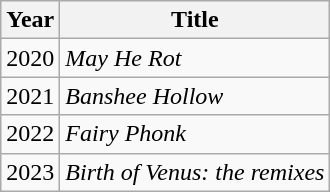<table class="wikitable">
<tr>
<th>Year</th>
<th>Title</th>
</tr>
<tr>
<td>2020</td>
<td><em>May He Rot</em></td>
</tr>
<tr>
<td>2021</td>
<td><em>Banshee Hollow</em></td>
</tr>
<tr>
<td>2022</td>
<td><em>Fairy Phonk</em></td>
</tr>
<tr>
<td>2023</td>
<td><em>Birth of Venus: the remixes</em></td>
</tr>
</table>
